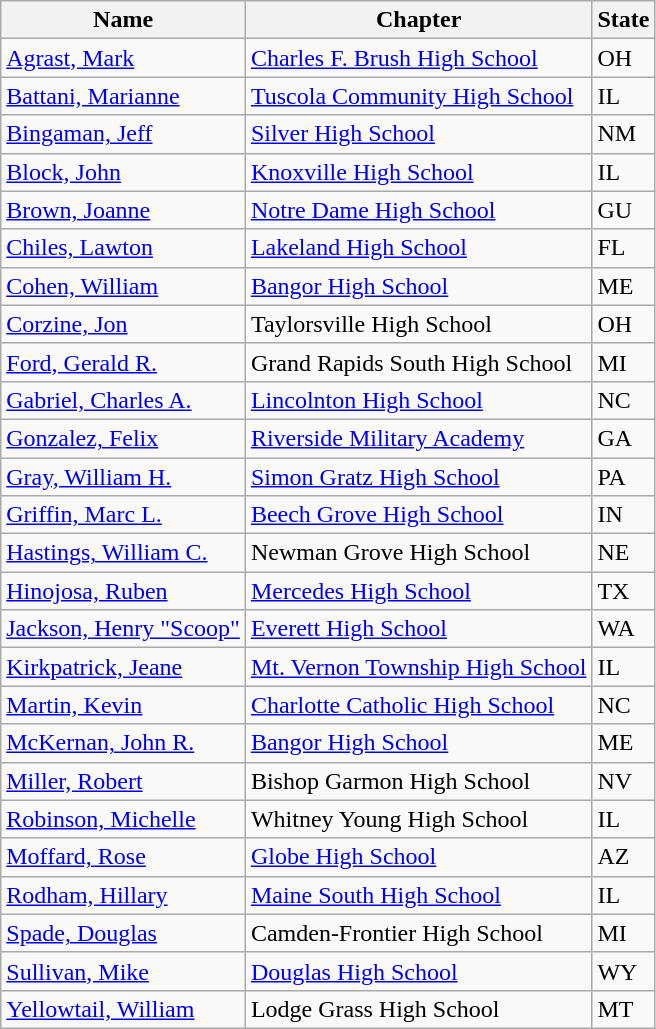<table class="wikitable">
<tr>
<th>Name</th>
<th>Chapter</th>
<th>State</th>
</tr>
<tr>
<td><a href='#'>Agrast, Mark</a></td>
<td><a href='#'>Charles F. Brush High School</a></td>
<td>OH</td>
</tr>
<tr>
<td><a href='#'>Battani, Marianne</a></td>
<td><a href='#'>Tuscola Community High School</a></td>
<td>IL</td>
</tr>
<tr>
<td><a href='#'>Bingaman, Jeff</a></td>
<td><a href='#'>Silver High School</a></td>
<td>NM</td>
</tr>
<tr>
<td><a href='#'>Block, John</a></td>
<td><a href='#'>Knoxville High School</a></td>
<td>IL</td>
</tr>
<tr>
<td><a href='#'>Brown, Joanne</a></td>
<td><a href='#'>Notre Dame High School</a></td>
<td>GU</td>
</tr>
<tr>
<td><a href='#'>Chiles, Lawton</a></td>
<td><a href='#'>Lakeland High School</a></td>
<td>FL</td>
</tr>
<tr>
<td><a href='#'>Cohen, William</a></td>
<td><a href='#'>Bangor High School</a></td>
<td>ME</td>
</tr>
<tr>
<td><a href='#'>Corzine, Jon</a></td>
<td>Taylorsville High School</td>
<td>OH</td>
</tr>
<tr>
<td><a href='#'>Ford, Gerald R.</a></td>
<td>Grand Rapids South High School</td>
<td>MI</td>
</tr>
<tr>
<td><a href='#'>Gabriel, Charles A.</a></td>
<td><a href='#'>Lincolnton High School</a></td>
<td>NC</td>
</tr>
<tr>
<td><a href='#'>Gonzalez, Felix</a></td>
<td><a href='#'>Riverside Military Academy</a></td>
<td>GA</td>
</tr>
<tr>
<td><a href='#'>Gray, William H.</a></td>
<td><a href='#'>Simon Gratz High School</a></td>
<td>PA</td>
</tr>
<tr>
<td><a href='#'>Griffin, Marc L.</a></td>
<td><a href='#'>Beech Grove High School</a></td>
<td>IN</td>
</tr>
<tr>
<td><a href='#'>Hastings, William C.</a></td>
<td>Newman Grove High School</td>
<td>NE</td>
</tr>
<tr>
<td><a href='#'>Hinojosa, Ruben</a></td>
<td><a href='#'>Mercedes High School</a></td>
<td>TX</td>
</tr>
<tr>
<td><a href='#'>Jackson, Henry "Scoop"</a></td>
<td><a href='#'>Everett High School</a></td>
<td>WA</td>
</tr>
<tr>
<td><a href='#'>Kirkpatrick, Jeane</a></td>
<td><a href='#'>Mt. Vernon Township High School</a></td>
<td>IL</td>
</tr>
<tr>
<td><a href='#'>Martin, Kevin</a></td>
<td><a href='#'>Charlotte Catholic High School</a></td>
<td>NC</td>
</tr>
<tr>
<td><a href='#'>McKernan, John R.</a></td>
<td><a href='#'>Bangor High School</a></td>
<td>ME</td>
</tr>
<tr>
<td><a href='#'>Miller, Robert</a></td>
<td>Bishop Garmon High School</td>
<td>NV</td>
</tr>
<tr>
<td><a href='#'>Robinson, Michelle</a></td>
<td>Whitney Young High School</td>
<td>IL</td>
</tr>
<tr>
<td><a href='#'>Moffard, Rose</a></td>
<td><a href='#'>Globe High School</a></td>
<td>AZ</td>
</tr>
<tr>
<td><a href='#'>Rodham, Hillary</a></td>
<td><a href='#'>Maine South High School</a></td>
<td>IL</td>
</tr>
<tr>
<td><a href='#'>Spade, Douglas</a></td>
<td>Camden-Frontier High School</td>
<td>MI</td>
</tr>
<tr>
<td><a href='#'>Sullivan, Mike</a></td>
<td><a href='#'>Douglas High School</a></td>
<td>WY</td>
</tr>
<tr>
<td><a href='#'>Yellowtail, William</a></td>
<td>Lodge Grass High School</td>
<td>MT</td>
</tr>
</table>
